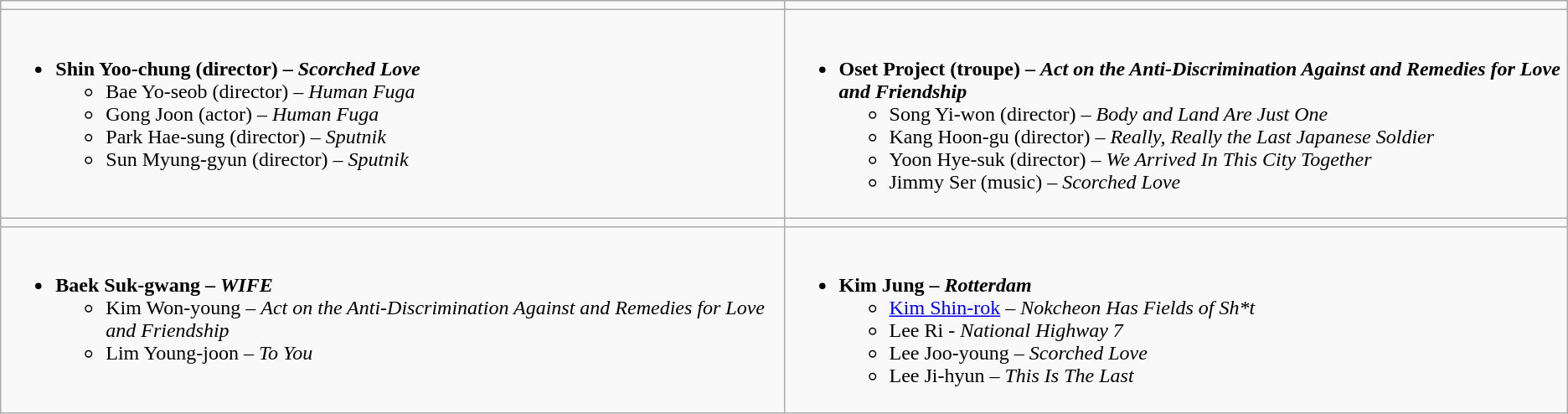<table class="wikitable">
<tr>
<td style="vertical-align:top; width:50%;"></td>
<td style="vertical-align:top; width:50%;"></td>
</tr>
<tr>
<td style="vertical-align:top"><br><ul><li><strong>Shin Yoo-chung (director) – <em>Scorched Love</em> </strong><ul><li>Bae Yo-seob (director) – <em>Human Fuga</em></li><li>Gong Joon (actor) – <em>Human Fuga</em></li><li>Park Hae-sung (director) – <em>Sputnik</em></li><li>Sun Myung-gyun (director) – <em>Sputnik</em></li></ul></li></ul></td>
<td style="vertical-align:top"><br><ul><li><strong>Oset Project (troupe) – <em>Act on the Anti-Discrimination Against and Remedies for Love and Friendship</em> </strong><ul><li>Song Yi-won (director) – <em>Body and Land Are Just One</em></li><li>Kang Hoon-gu (director) – <em>Really, Really the Last Japanese Soldier</em></li><li>Yoon Hye-suk (director) – <em>We Arrived In This City Together</em></li><li>Jimmy Ser (music) – <em>Scorched Love</em></li></ul></li></ul></td>
</tr>
<tr>
<td style="vertical-align:top; width:50%;"></td>
<td style="vertical-align:top; width:50%;"></td>
</tr>
<tr>
<td style="vertical-align:top"><br><ul><li><strong>Baek Suk-gwang – <em>WIFE</em> </strong><ul><li>Kim Won-young – <em>Act on the Anti-Discrimination Against and Remedies for Love and Friendship</em></li><li>Lim Young-joon – <em>To You</em></li></ul></li></ul></td>
<td style="vertical-align:top"><br><ul><li><strong>Kim Jung – <em>Rotterdam</em> </strong><ul><li><a href='#'>Kim Shin-rok</a> – <em>Nokcheon Has Fields of Sh*t</em></li><li>Lee Ri - <em>National Highway 7</em></li><li>Lee Joo-young – <em>Scorched Love</em></li><li>Lee Ji-hyun – <em>This Is The Last</em></li></ul></li></ul></td>
</tr>
</table>
